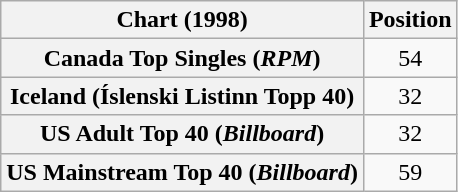<table class="wikitable sortable plainrowheaders" plainrowheaders" style="text-align:center">
<tr>
<th>Chart (1998)</th>
<th>Position</th>
</tr>
<tr>
<th scope="row">Canada Top Singles (<em>RPM</em>)</th>
<td>54</td>
</tr>
<tr>
<th scope="row">Iceland (Íslenski Listinn Topp 40)</th>
<td>32</td>
</tr>
<tr>
<th scope="row">US Adult Top 40 (<em>Billboard</em>)</th>
<td>32</td>
</tr>
<tr>
<th scope="row">US Mainstream Top 40 (<em>Billboard</em>)</th>
<td>59</td>
</tr>
</table>
